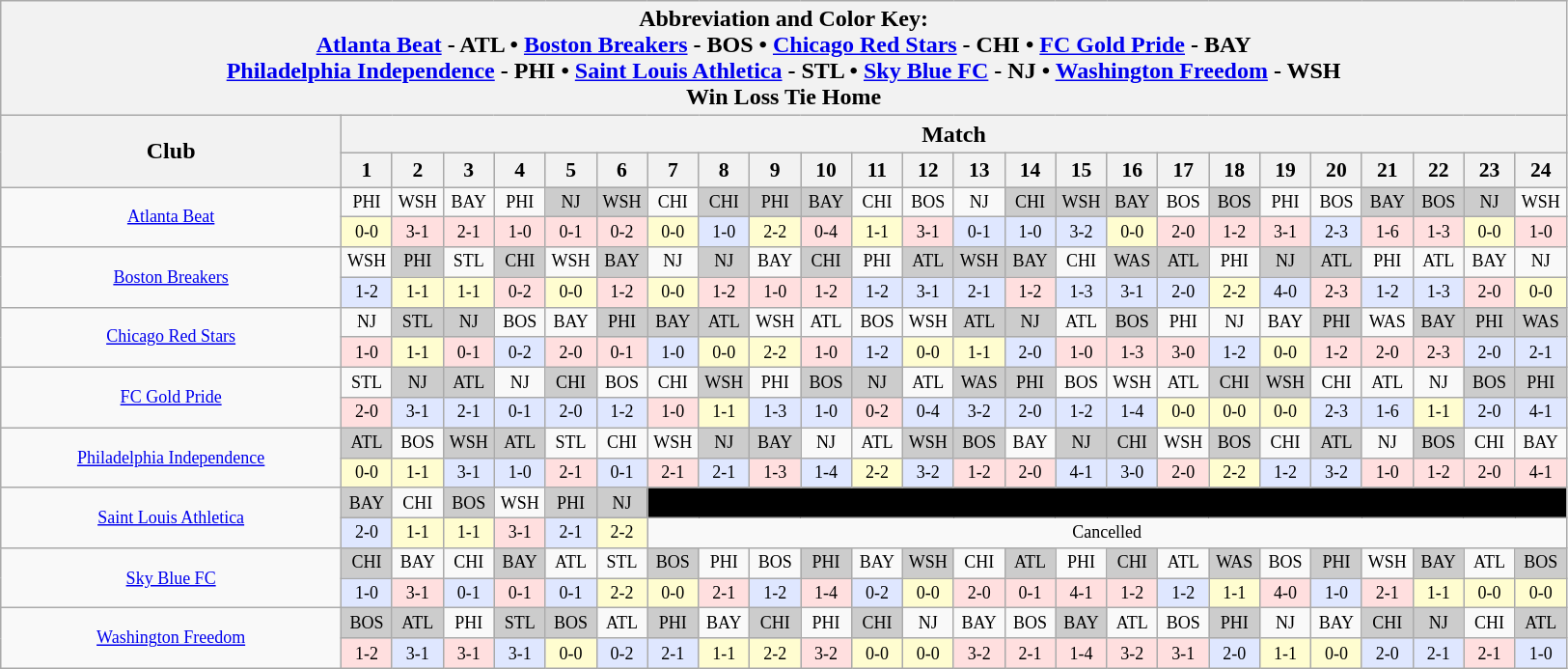<table class="wikitable" style="text-align:center;width=90%">
<tr>
<th colspan="31">Abbreviation and Color Key:<br><a href='#'>Atlanta Beat</a> - ATL • <a href='#'>Boston Breakers</a> - BOS • <a href='#'>Chicago Red Stars</a> - CHI • <a href='#'>FC Gold Pride</a> - BAY<br><a href='#'>Philadelphia Independence</a> - PHI • <a href='#'>Saint Louis Athletica</a> - STL • <a href='#'>Sky Blue FC</a> - NJ • <a href='#'>Washington Freedom</a> - WSH<br><span>Win</span>  <span>Loss</span>  <span>Tie</span> <span>Home</span></th>
</tr>
<tr>
<th width="20%" rowspan="2">Club</th>
<th width="72%" colspan="30">Match</th>
</tr>
<tr style="background-color:#CCCCCC; font-size: 90%">
<th width="3%">1</th>
<th width="3%">2</th>
<th width="3%">3</th>
<th width="3%">4</th>
<th width="3%">5</th>
<th width="3%">6</th>
<th width="3%">7</th>
<th width="3%">8</th>
<th width="3%">9</th>
<th width="3%">10</th>
<th width="3%">11</th>
<th width="3%">12</th>
<th width="3%">13</th>
<th width="3%">14</th>
<th width="3%">15</th>
<th width="3%">16</th>
<th width="3%">17</th>
<th width="3%">18</th>
<th width="3%">19</th>
<th width="3%">20</th>
<th width="3%">21</th>
<th width="3%">22</th>
<th width="3%">23</th>
<th width="3%">24<br></th>
</tr>
<tr style="font-size: 75%">
<td rowspan="2"><a href='#'>Atlanta Beat</a></td>
<td>PHI</td>
<td>WSH</td>
<td>BAY</td>
<td>PHI</td>
<td bgcolor=#CCCCCC>NJ</td>
<td bgcolor=#CCCCCC>WSH</td>
<td>CHI</td>
<td bgcolor=#CCCCCC>CHI</td>
<td bgcolor=#CCCCCC>PHI</td>
<td bgcolor=#CCCCCC>BAY</td>
<td>CHI</td>
<td>BOS</td>
<td>NJ</td>
<td bgcolor=#CCCCCC>CHI</td>
<td bgcolor=#CCCCCC>WSH</td>
<td bgcolor=#CCCCCC>BAY</td>
<td>BOS</td>
<td bgcolor=#CCCCCC>BOS</td>
<td>PHI</td>
<td>BOS</td>
<td bgcolor=#CCCCCC>BAY</td>
<td bgcolor=#CCCCCC>BOS</td>
<td bgcolor=#CCCCCC>NJ</td>
<td>WSH</td>
</tr>
<tr style="font-size: 75%">
<td bgcolor=#FFFDD0>0-0</td>
<td bgcolor=#FFDFDF>3-1</td>
<td bgcolor=#FFDFDF>2-1</td>
<td bgcolor=#FFDFDF>1-0</td>
<td bgcolor=#FFDFDF>0-1</td>
<td bgcolor=#FFDFDF>0-2</td>
<td bgcolor=#FFFDD0>0-0</td>
<td bgcolor=#DFE7FF>1-0</td>
<td bgcolor=#FFFDD0>2-2</td>
<td bgcolor=#FFDFDF>0-4</td>
<td bgcolor=#FFFDD0>1-1</td>
<td bgcolor=#FFDFDF>3-1</td>
<td bgcolor=#DFE7FF>0-1</td>
<td bgcolor=#DFE7FF>1-0</td>
<td bgcolor=#DFE7FF>3-2</td>
<td bgcolor=#FFFDD0>0-0</td>
<td bgcolor=#FFDFDF>2-0</td>
<td bgcolor=#FFDFDF>1-2</td>
<td bgcolor=#FFDFDF>3-1</td>
<td bgcolor=#DFE7FF>2-3</td>
<td bgcolor=#FFDFDF>1-6</td>
<td bgcolor=#FFDFDF>1-3</td>
<td bgcolor=#FFFDD0>0-0</td>
<td bgcolor=#FFDFDF>1-0</td>
</tr>
<tr style="font-size: 75%">
<td rowspan="2"><a href='#'>Boston Breakers</a></td>
<td>WSH</td>
<td bgcolor=#CCCCCC>PHI</td>
<td>STL</td>
<td bgcolor=#CCCCCC>CHI</td>
<td>WSH</td>
<td bgcolor=#CCCCCC>BAY</td>
<td>NJ</td>
<td bgcolor=#CCCCCC>NJ</td>
<td>BAY</td>
<td bgcolor=#CCCCCC>CHI</td>
<td>PHI</td>
<td bgcolor=#CCCCCC>ATL</td>
<td bgcolor=#CCCCCC>WSH</td>
<td bgcolor=#CCCCCC>BAY</td>
<td>CHI</td>
<td bgcolor=#CCCCCC>WAS</td>
<td bgcolor=#CCCCCC>ATL</td>
<td>PHI</td>
<td bgcolor=#CCCCCC>NJ</td>
<td bgcolor=#CCCCCC>ATL</td>
<td>PHI</td>
<td>ATL</td>
<td>BAY</td>
<td>NJ</td>
</tr>
<tr style="font-size: 75%">
<td bgcolor=#DFE7FF>1-2</td>
<td bgcolor=#FFFDD0>1-1</td>
<td bgcolor=#FFFDD0>1-1</td>
<td bgcolor=#FFDFDF>0-2</td>
<td bgcolor=#FFFDD0>0-0</td>
<td bgcolor=#FFDFDF>1-2</td>
<td bgcolor=#FFFDD0>0-0</td>
<td bgcolor=#FFDFDF>1-2</td>
<td bgcolor=#FFDFDF>1-0</td>
<td bgcolor=#FFDFDF>1-2</td>
<td bgcolor=#DFE7FF>1-2</td>
<td bgcolor=#DFE7FF>3-1</td>
<td bgcolor=#DFE7FF>2-1</td>
<td bgcolor=#FFDFDF>1-2</td>
<td bgcolor=#DFE7FF>1-3</td>
<td bgcolor=#DFE7FF>3-1</td>
<td bgcolor=#DFE7FF>2-0</td>
<td bgcolor=#FFFDD0>2-2</td>
<td bgcolor=#DFE7FF>4-0</td>
<td bgcolor=#FFDFDF>2-3</td>
<td bgcolor=#DFE7FF>1-2</td>
<td bgcolor=#DFE7FF>1-3</td>
<td bgcolor=#FFDFDF>2-0</td>
<td bgcolor=#FFFDD0>0-0</td>
</tr>
<tr style="font-size: 75%">
<td rowspan="2"><a href='#'>Chicago Red Stars</a></td>
<td>NJ</td>
<td bgcolor=#CCCCCC>STL</td>
<td bgcolor=#CCCCCC>NJ</td>
<td>BOS</td>
<td>BAY</td>
<td bgcolor=#CCCCCC>PHI</td>
<td bgcolor=#CCCCCC>BAY</td>
<td bgcolor=#CCCCCC>ATL</td>
<td>WSH</td>
<td>ATL</td>
<td>BOS</td>
<td>WSH</td>
<td bgcolor=#CCCCCC>ATL</td>
<td bgcolor=#CCCCCC>NJ</td>
<td>ATL</td>
<td bgcolor=#CCCCCC>BOS</td>
<td>PHI</td>
<td>NJ</td>
<td>BAY</td>
<td bgcolor=#CCCCCC>PHI</td>
<td>WAS</td>
<td bgcolor=#CCCCCC>BAY</td>
<td bgcolor=#CCCCCC>PHI</td>
<td bgcolor=#CCCCCC>WAS</td>
</tr>
<tr style="font-size: 75%">
<td bgcolor=#FFDFDF>1-0</td>
<td bgcolor=#FFFDD0>1-1</td>
<td bgcolor=#FFDFDF>0-1</td>
<td bgcolor=#DFE7FF>0-2</td>
<td bgcolor=#FFDFDF>2-0</td>
<td bgcolor=#FFDFDF>0-1</td>
<td bgcolor=#DFE7FF>1-0</td>
<td bgcolor=#FFFDD0>0-0</td>
<td bgcolor=#FFFDD0>2-2</td>
<td bgcolor=#FFDFDF>1-0</td>
<td bgcolor=#DFE7FF>1-2</td>
<td bgcolor=#FFFDD0>0-0</td>
<td bgcolor=#FFFDD0>1-1</td>
<td bgcolor=#DFE7FF>2-0</td>
<td bgcolor=#FFDFDF>1-0</td>
<td bgcolor=#FFDFDF>1-3</td>
<td bgcolor=#FFDFDF>3-0</td>
<td bgcolor=#DFE7FF>1-2</td>
<td bgcolor=#FFFDD0>0-0</td>
<td bgcolor=#FFDFDF>1-2</td>
<td bgcolor=#FFDFDF>2-0</td>
<td bgcolor=#FFDFDF>2-3</td>
<td bgcolor=#DFE7FF>2-0</td>
<td bgcolor=#DFE7FF>2-1</td>
</tr>
<tr style="font-size: 75%">
<td rowspan="2"><a href='#'>FC Gold Pride</a></td>
<td>STL</td>
<td bgcolor=#CCCCCC>NJ</td>
<td bgcolor=#CCCCCC>ATL</td>
<td>NJ</td>
<td bgcolor=#CCCCCC>CHI</td>
<td>BOS</td>
<td>CHI</td>
<td bgcolor=#CCCCCC>WSH</td>
<td>PHI</td>
<td bgcolor=#CCCCCC>BOS</td>
<td bgcolor=#CCCCCC>NJ</td>
<td>ATL</td>
<td bgcolor=#CCCCCC>WAS</td>
<td bgcolor=#CCCCCC>PHI</td>
<td>BOS</td>
<td>WSH</td>
<td>ATL</td>
<td bgcolor=#CCCCCC>CHI</td>
<td bgcolor=#CCCCCC>WSH</td>
<td>CHI</td>
<td>ATL</td>
<td>NJ</td>
<td bgcolor=#CCCCCC>BOS</td>
<td bgcolor=#CCCCCC>PHI</td>
</tr>
<tr style="font-size: 75%">
<td bgcolor=#FFDFDF>2-0</td>
<td bgcolor=#DFE7FF>3-1</td>
<td bgcolor=#DFE7FF>2-1</td>
<td bgcolor=#DFE7FF>0-1</td>
<td bgcolor=#DFE7FF>2-0</td>
<td bgcolor=#DFE7FF>1-2</td>
<td bgcolor=#FFDFDF>1-0</td>
<td bgcolor=#FFFDD0>1-1</td>
<td bgcolor=#DFE7FF>1-3</td>
<td bgcolor=#DFE7FF>1-0</td>
<td bgcolor=#FFDFDF>0-2</td>
<td bgcolor=#DFE7FF>0-4</td>
<td bgcolor=#DFE7FF>3-2</td>
<td bgcolor=#DFE7FF>2-0</td>
<td bgcolor=#DFE7FF>1-2</td>
<td bgcolor=#DFE7FF>1-4</td>
<td bgcolor=#FFFDD0>0-0</td>
<td bgcolor=#FFFDD0>0-0</td>
<td bgcolor=#FFFDD0>0-0</td>
<td bgcolor=#DFE7FF>2-3</td>
<td bgcolor=#DFE7FF>1-6</td>
<td bgcolor=#FFFDD0>1-1</td>
<td bgcolor=#DFE7FF>2-0</td>
<td bgcolor=#DFE7FF>4-1</td>
</tr>
<tr style="font-size: 75%">
<td rowspan="2"><a href='#'>Philadelphia Independence</a></td>
<td bgcolor=#CCCCCC>ATL</td>
<td>BOS</td>
<td bgcolor=#CCCCCC>WSH</td>
<td bgcolor=#CCCCCC>ATL</td>
<td>STL</td>
<td>CHI</td>
<td>WSH</td>
<td bgcolor=#CCCCCC>NJ</td>
<td bgcolor=#CCCCCC>BAY</td>
<td>NJ</td>
<td>ATL</td>
<td bgcolor=#CCCCCC>WSH</td>
<td bgcolor=#CCCCCC>BOS</td>
<td>BAY</td>
<td bgcolor=#CCCCCC>NJ</td>
<td bgcolor=#CCCCCC>CHI</td>
<td>WSH</td>
<td bgcolor=#CCCCCC>BOS</td>
<td>CHI</td>
<td bgcolor=#CCCCCC>ATL</td>
<td>NJ</td>
<td bgcolor=#CCCCCC>BOS</td>
<td>CHI</td>
<td>BAY</td>
</tr>
<tr style="font-size: 75%">
<td bgcolor=#FFFDD0>0-0</td>
<td bgcolor=#FFFDD0>1-1</td>
<td bgcolor=#DFE7FF>3-1</td>
<td bgcolor=#DFE7FF>1-0</td>
<td bgcolor=#FFDFDF>2-1</td>
<td bgcolor=#DFE7FF>0-1</td>
<td bgcolor=#FFDFDF>2-1</td>
<td bgcolor=#DFE7FF>2-1</td>
<td bgcolor=#FFDFDF>1-3</td>
<td bgcolor=#DFE7FF>1-4</td>
<td bgcolor=#FFFDD0>2-2</td>
<td bgcolor=#DFE7FF>3-2</td>
<td bgcolor=#FFDFDF>1-2</td>
<td bgcolor=#FFDFDF>2-0</td>
<td bgcolor=#DFE7FF>4-1</td>
<td bgcolor=#DFE7FF>3-0</td>
<td bgcolor=#FFDFDF>2-0</td>
<td bgcolor=#FFFDD0>2-2</td>
<td bgcolor=#DFE7FF>1-2</td>
<td bgcolor=#DFE7FF>3-2</td>
<td bgcolor=#FFDFDF>1-0</td>
<td bgcolor=#FFDFDF>1-2</td>
<td bgcolor=#FFDFDF>2-0</td>
<td bgcolor=#FFDFDF>4-1</td>
</tr>
<tr style="font-size: 75%">
<td rowspan="2"><a href='#'>Saint Louis Athletica</a></td>
<td bgcolor=#CCCCCC>BAY</td>
<td>CHI</td>
<td bgcolor=#CCCCCC>BOS</td>
<td>WSH</td>
<td bgcolor=#CCCCCC>PHI</td>
<td bgcolor=#CCCCCC>NJ</td>
<td colspan=18 bgcolor=#000000></td>
</tr>
<tr style="font-size: 75%">
<td bgcolor=#DFE7FF>2-0</td>
<td bgcolor=#FFFDD0>1-1</td>
<td bgcolor=#FFFDD0>1-1</td>
<td bgcolor=#FFDFDF>3-1</td>
<td bgcolor=#DFE7FF>2-1</td>
<td bgcolor=#FFFDD0>2-2</td>
<td colspan=18>Cancelled</td>
</tr>
<tr style="font-size: 75%">
<td rowspan="2"><a href='#'>Sky Blue FC</a></td>
<td bgcolor=#CCCCCC>CHI</td>
<td>BAY</td>
<td>CHI</td>
<td bgcolor=#CCCCCC>BAY</td>
<td>ATL</td>
<td>STL</td>
<td bgcolor=#CCCCCC>BOS</td>
<td>PHI</td>
<td>BOS</td>
<td bgcolor=#CCCCCC>PHI</td>
<td>BAY</td>
<td bgcolor=#CCCCCC>WSH</td>
<td>CHI</td>
<td bgcolor=#CCCCCC>ATL</td>
<td>PHI</td>
<td bgcolor=#CCCCCC>CHI</td>
<td>ATL</td>
<td bgcolor=#CCCCCC>WAS</td>
<td>BOS</td>
<td bgcolor=#CCCCCC>PHI</td>
<td>WSH</td>
<td bgcolor=#CCCCCC>BAY</td>
<td>ATL</td>
<td bgcolor=#CCCCCC>BOS</td>
</tr>
<tr style="font-size: 75%">
<td bgcolor=#DFE7FF>1-0</td>
<td bgcolor=#FFDFDF>3-1</td>
<td bgcolor=#DFE7FF>0-1</td>
<td bgcolor=#FFDFDF>0-1</td>
<td bgcolor=#DFE7FF>0-1</td>
<td bgcolor=#FFFDD0>2-2</td>
<td bgcolor=#FFFDD0>0-0</td>
<td bgcolor=#FFDFDF>2-1</td>
<td bgcolor=#DFE7FF>1-2</td>
<td bgcolor=#FFDFDF>1-4</td>
<td bgcolor=#DFE7FF>0-2</td>
<td bgcolor=#FFFDD0>0-0</td>
<td bgcolor=#FFDFDF>2-0</td>
<td bgcolor=#FFDFDF>0-1</td>
<td bgcolor=#FFDFDF>4-1</td>
<td bgcolor=#FFDFDF>1-2</td>
<td bgcolor=#DFE7FF>1-2</td>
<td bgcolor=#FFFDD0>1-1</td>
<td bgcolor=#FFDFDF>4-0</td>
<td bgcolor=#DFE7FF>1-0</td>
<td bgcolor=#FFDFDF>2-1</td>
<td bgcolor=#FFFDD0>1-1</td>
<td bgcolor=#FFFDD0>0-0</td>
<td bgcolor=#FFFDD0>0-0</td>
</tr>
<tr style="font-size: 75%">
<td rowspan="2"><a href='#'>Washington Freedom</a></td>
<td bgcolor=#CCCCCC>BOS</td>
<td bgcolor=#CCCCCC>ATL</td>
<td>PHI</td>
<td bgcolor=#CCCCCC>STL</td>
<td bgcolor=#CCCCCC>BOS</td>
<td>ATL</td>
<td bgcolor=#CCCCCC>PHI</td>
<td>BAY</td>
<td bgcolor=#CCCCCC>CHI</td>
<td>PHI</td>
<td bgcolor=#CCCCCC>CHI</td>
<td>NJ</td>
<td>BAY</td>
<td>BOS</td>
<td bgcolor=#CCCCCC>BAY</td>
<td>ATL</td>
<td>BOS</td>
<td bgcolor=#CCCCCC>PHI</td>
<td>NJ</td>
<td>BAY</td>
<td bgcolor=#CCCCCC>CHI</td>
<td bgcolor=#CCCCCC>NJ</td>
<td>CHI</td>
<td bgcolor=#CCCCCC>ATL</td>
</tr>
<tr style="font-size: 75%">
<td bgcolor=#FFDFDF>1-2</td>
<td bgcolor=#DFE7FF>3-1</td>
<td bgcolor=#FFDFDF>3-1</td>
<td bgcolor=#DFE7FF>3-1</td>
<td bgcolor=#FFFDD0>0-0</td>
<td bgcolor=#DFE7FF>0-2</td>
<td bgcolor=#DFE7FF>2-1</td>
<td bgcolor=#FFFDD0>1-1</td>
<td bgcolor=#FFFDD0>2-2</td>
<td bgcolor=#FFDFDF>3-2</td>
<td bgcolor=#FFFDD0>0-0</td>
<td bgcolor=#FFFDD0>0-0</td>
<td bgcolor=#FFDFDF>3-2</td>
<td bgcolor=#FFDFDF>2-1</td>
<td bgcolor=#FFDFDF>1-4</td>
<td bgcolor=#FFDFDF>3-2</td>
<td bgcolor=#FFDFDF>3-1</td>
<td bgcolor=#DFE7FF>2-0</td>
<td bgcolor=#FFFDD0>1-1</td>
<td bgcolor=#FFFDD0>0-0</td>
<td bgcolor=#DFE7FF>2-0</td>
<td bgcolor=#DFE7FF>2-1</td>
<td bgcolor=#FFDFDF>2-1</td>
<td bgcolor=#DFE7FF>1-0</td>
</tr>
</table>
